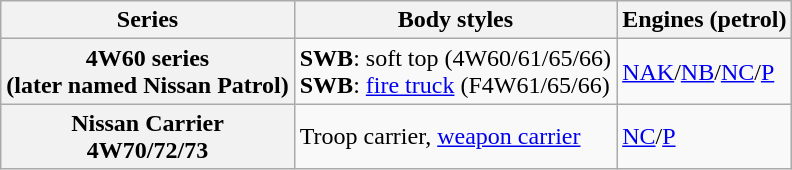<table class="wikitable" style="float:left;">
<tr>
<th>Series</th>
<th>Body styles</th>
<th>Engines (petrol)</th>
</tr>
<tr>
<th>4W60 series<br>(later named Nissan Patrol)</th>
<td><strong>SWB</strong>: soft top (4W60/61/65/66)<br><strong>SWB</strong>: <a href='#'>fire truck</a> (F4W61/65/66)</td>
<td><a href='#'>NAK</a>/<a href='#'>NB</a>/<a href='#'>NC</a>/<a href='#'>P</a></td>
</tr>
<tr>
<th>Nissan Carrier<br>4W70/72/73</th>
<td>Troop carrier, <a href='#'>weapon carrier</a></td>
<td><a href='#'>NC</a>/<a href='#'>P</a></td>
</tr>
</table>
